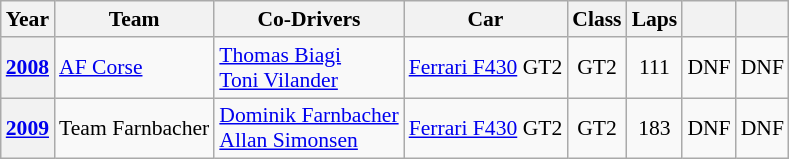<table class="wikitable" style="text-align:center; font-size:90%">
<tr>
<th>Year</th>
<th>Team</th>
<th>Co-Drivers</th>
<th>Car</th>
<th>Class</th>
<th>Laps</th>
<th></th>
<th></th>
</tr>
<tr>
<th><a href='#'>2008</a></th>
<td align="left" nowrap> <a href='#'>AF Corse</a></td>
<td align="left" nowrap> <a href='#'>Thomas Biagi</a><br> <a href='#'>Toni Vilander</a></td>
<td align="left" nowrap><a href='#'>Ferrari F430</a> GT2</td>
<td>GT2</td>
<td>111</td>
<td>DNF</td>
<td>DNF</td>
</tr>
<tr>
<th><a href='#'>2009</a></th>
<td align="left" nowrap> Team Farnbacher</td>
<td align="left" nowrap> <a href='#'>Dominik Farnbacher</a><br> <a href='#'>Allan Simonsen</a></td>
<td align="left" nowrap><a href='#'>Ferrari F430</a> GT2</td>
<td>GT2</td>
<td>183</td>
<td>DNF</td>
<td>DNF</td>
</tr>
</table>
